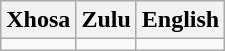<table class="wikitable">
<tr>
<th>Xhosa</th>
<th>Zulu</th>
<th>English</th>
</tr>
<tr valign=top>
<td></td>
<td></td>
<td></td>
</tr>
</table>
